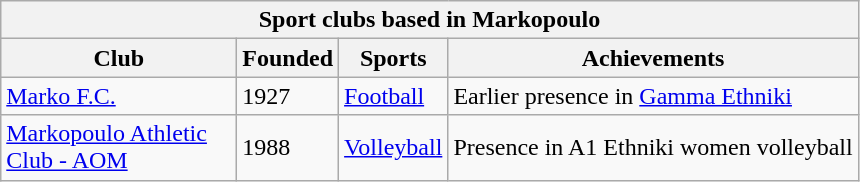<table class="wikitable">
<tr>
<th colspan="4">Sport clubs based in Markopoulo</th>
</tr>
<tr>
<th width="150">Club</th>
<th>Founded</th>
<th>Sports</th>
<th>Achievements</th>
</tr>
<tr>
<td><a href='#'>Marko F.C.</a></td>
<td>1927</td>
<td><a href='#'>Football</a></td>
<td>Earlier presence in <a href='#'>Gamma Ethniki</a></td>
</tr>
<tr>
<td><a href='#'>Markopoulo Athletic Club - AOM</a></td>
<td>1988</td>
<td><a href='#'>Volleyball</a></td>
<td>Presence in A1 Ethniki women volleyball</td>
</tr>
</table>
